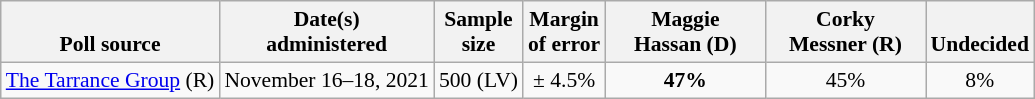<table class="wikitable" style="font-size:90%;text-align:center;">
<tr valign=bottom>
<th>Poll source</th>
<th>Date(s)<br>administered</th>
<th>Sample<br>size</th>
<th>Margin<br>of error</th>
<th style="width:100px;">Maggie<br>Hassan (D)</th>
<th style="width:100px;">Corky<br>Messner (R)</th>
<th>Undecided</th>
</tr>
<tr>
<td style="text-align:left;"><a href='#'>The Tarrance Group</a> (R)</td>
<td>November 16–18, 2021</td>
<td>500 (LV)</td>
<td>± 4.5%</td>
<td><strong>47%</strong></td>
<td>45%</td>
<td>8%</td>
</tr>
</table>
